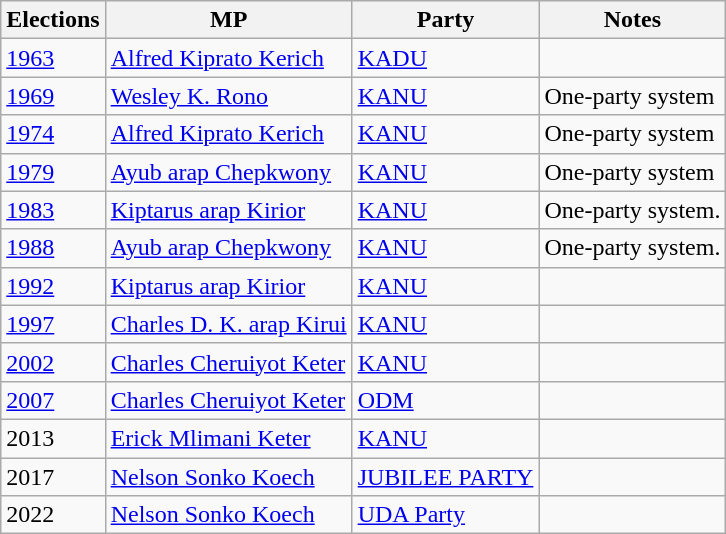<table class="wikitable">
<tr>
<th>Elections</th>
<th>MP</th>
<th>Party</th>
<th>Notes</th>
</tr>
<tr>
<td><a href='#'>1963</a></td>
<td><a href='#'>Alfred Kiprato Kerich</a></td>
<td><a href='#'>KADU</a></td>
<td></td>
</tr>
<tr>
<td><a href='#'>1969</a></td>
<td><a href='#'>Wesley K. Rono</a></td>
<td><a href='#'>KANU</a></td>
<td>One-party system</td>
</tr>
<tr>
<td><a href='#'>1974</a></td>
<td><a href='#'>Alfred Kiprato Kerich</a></td>
<td><a href='#'>KANU</a></td>
<td>One-party system</td>
</tr>
<tr>
<td><a href='#'>1979</a></td>
<td><a href='#'>Ayub arap Chepkwony</a></td>
<td><a href='#'>KANU</a></td>
<td>One-party system</td>
</tr>
<tr>
<td><a href='#'>1983</a></td>
<td><a href='#'>Kiptarus arap Kirior</a></td>
<td><a href='#'>KANU</a></td>
<td>One-party system.</td>
</tr>
<tr>
<td><a href='#'>1988</a></td>
<td><a href='#'>Ayub arap Chepkwony</a></td>
<td><a href='#'>KANU</a></td>
<td>One-party system.</td>
</tr>
<tr>
<td><a href='#'>1992</a></td>
<td><a href='#'>Kiptarus arap Kirior</a></td>
<td><a href='#'>KANU</a></td>
<td></td>
</tr>
<tr>
<td><a href='#'>1997</a></td>
<td><a href='#'>Charles D. K. arap Kirui</a></td>
<td><a href='#'>KANU</a></td>
<td></td>
</tr>
<tr>
<td><a href='#'>2002</a></td>
<td><a href='#'>Charles Cheruiyot Keter</a></td>
<td><a href='#'>KANU</a></td>
<td></td>
</tr>
<tr>
<td><a href='#'>2007</a></td>
<td><a href='#'>Charles Cheruiyot Keter</a></td>
<td><a href='#'>ODM</a></td>
<td></td>
</tr>
<tr>
<td>2013</td>
<td><a href='#'>Erick Mlimani Keter</a></td>
<td><a href='#'>KANU</a></td>
<td></td>
</tr>
<tr>
<td>2017</td>
<td><a href='#'>Nelson Sonko Koech</a></td>
<td><a href='#'>JUBILEE PARTY</a></td>
<td></td>
</tr>
<tr>
<td>2022</td>
<td><a href='#'>Nelson Sonko Koech</a></td>
<td><a href='#'>UDA Party</a></td>
<td></td>
</tr>
</table>
